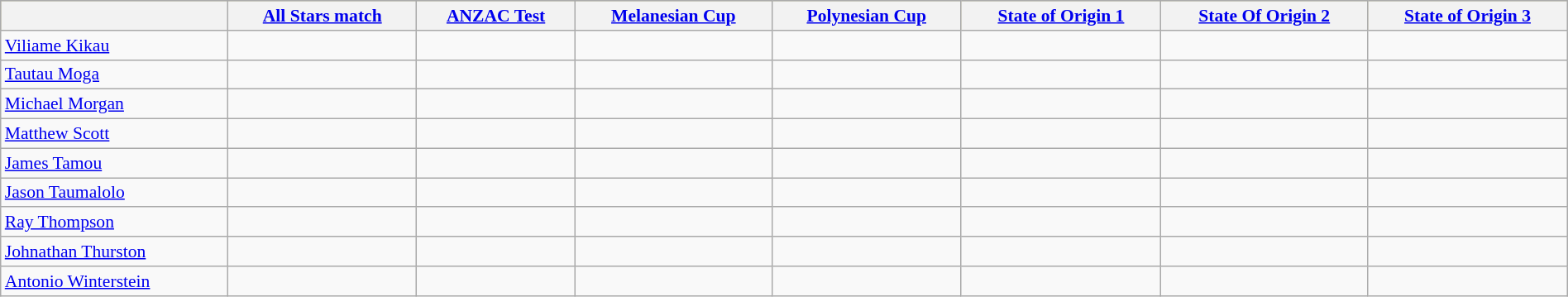<table class="wikitable"  style="width:100%; font-size:90%;">
<tr style="background:#bdb76b;">
<th></th>
<th><a href='#'>All Stars match</a></th>
<th><a href='#'>ANZAC Test</a></th>
<th><a href='#'>Melanesian Cup</a></th>
<th><a href='#'>Polynesian Cup</a></th>
<th><a href='#'>State of Origin 1</a></th>
<th><a href='#'>State Of Origin 2</a></th>
<th><a href='#'>State of Origin 3</a></th>
</tr>
<tr>
<td><a href='#'>Viliame Kikau</a></td>
<td></td>
<td></td>
<td></td>
<td></td>
<td></td>
<td></td>
<td></td>
</tr>
<tr>
<td><a href='#'>Tautau Moga</a></td>
<td></td>
<td></td>
<td></td>
<td></td>
<td></td>
<td></td>
<td></td>
</tr>
<tr>
<td><a href='#'>Michael Morgan</a></td>
<td></td>
<td></td>
<td></td>
<td></td>
<td></td>
<td></td>
<td></td>
</tr>
<tr>
<td><a href='#'>Matthew Scott</a></td>
<td></td>
<td></td>
<td></td>
<td></td>
<td></td>
<td></td>
<td></td>
</tr>
<tr>
<td><a href='#'>James Tamou</a></td>
<td></td>
<td></td>
<td></td>
<td></td>
<td></td>
<td></td>
<td></td>
</tr>
<tr>
<td><a href='#'>Jason Taumalolo</a></td>
<td></td>
<td></td>
<td></td>
<td></td>
<td></td>
<td></td>
<td></td>
</tr>
<tr>
<td><a href='#'>Ray Thompson</a></td>
<td></td>
<td></td>
<td></td>
<td></td>
<td></td>
<td></td>
<td></td>
</tr>
<tr>
<td><a href='#'>Johnathan Thurston</a></td>
<td></td>
<td></td>
<td></td>
<td></td>
<td></td>
<td></td>
<td></td>
</tr>
<tr>
<td><a href='#'>Antonio Winterstein</a></td>
<td></td>
<td></td>
<td></td>
<td></td>
<td></td>
<td></td>
<td></td>
</tr>
</table>
